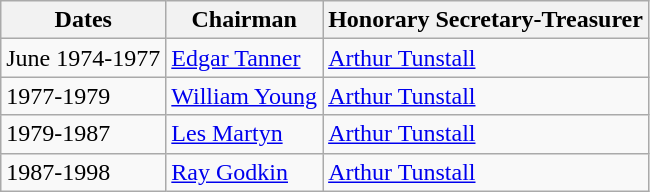<table class="wikitable">
<tr>
<th>Dates</th>
<th>Chairman</th>
<th>Honorary Secretary-Treasurer</th>
</tr>
<tr>
<td>June 1974-1977</td>
<td><a href='#'>Edgar Tanner</a></td>
<td><a href='#'>Arthur Tunstall</a></td>
</tr>
<tr>
<td>1977-1979</td>
<td><a href='#'>William Young</a></td>
<td><a href='#'>Arthur Tunstall</a></td>
</tr>
<tr>
<td>1979-1987</td>
<td><a href='#'>Les Martyn</a></td>
<td><a href='#'>Arthur Tunstall</a></td>
</tr>
<tr>
<td>1987-1998</td>
<td><a href='#'>Ray Godkin</a></td>
<td><a href='#'>Arthur Tunstall</a></td>
</tr>
</table>
